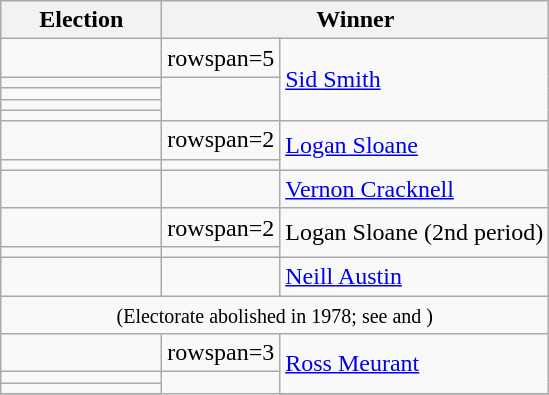<table class=wikitable>
<tr>
<th width=100>Election</th>
<th width=175 colspan=2>Winner</th>
</tr>
<tr>
<td></td>
<td>rowspan=5 </td>
<td rowspan=5><a href='#'>Sid Smith</a></td>
</tr>
<tr>
<td></td>
</tr>
<tr>
<td></td>
</tr>
<tr>
<td></td>
</tr>
<tr>
<td></td>
</tr>
<tr>
<td></td>
<td>rowspan=2 </td>
<td rowspan=2><a href='#'>Logan Sloane</a></td>
</tr>
<tr>
<td></td>
</tr>
<tr>
<td></td>
<td></td>
<td><a href='#'>Vernon Cracknell</a></td>
</tr>
<tr>
<td></td>
<td>rowspan=2 </td>
<td rowspan=2>Logan Sloane (2nd period)</td>
</tr>
<tr>
<td></td>
</tr>
<tr>
<td></td>
<td></td>
<td><a href='#'>Neill Austin</a></td>
</tr>
<tr>
<td colspan=3 align=center><small>(Electorate abolished in 1978; see  and )</small></td>
</tr>
<tr>
<td></td>
<td>rowspan=3 </td>
<td rowspan=3><a href='#'>Ross Meurant</a></td>
</tr>
<tr>
<td></td>
</tr>
<tr>
<td></td>
</tr>
<tr>
</tr>
</table>
